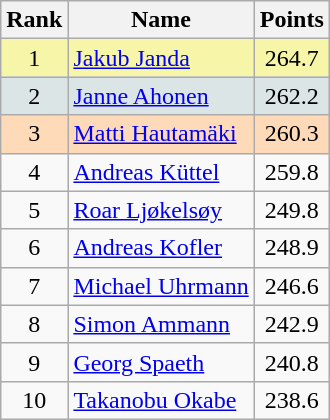<table class="wikitable sortable">
<tr>
<th align=Center>Rank</th>
<th>Name</th>
<th>Points</th>
</tr>
<tr style="background:#F7F6A8">
<td align=center>1</td>
<td> <a href='#'>Jakub Janda</a></td>
<td align=center>264.7</td>
</tr>
<tr style="background: #DCE5E5;">
<td align=center>2</td>
<td> <a href='#'>Janne Ahonen</a></td>
<td align=center>262.2</td>
</tr>
<tr style="background: #FFDAB9;">
<td align=center>3</td>
<td> <a href='#'>Matti Hautamäki</a></td>
<td align=center>260.3</td>
</tr>
<tr>
<td align=center>4</td>
<td> <a href='#'>Andreas Küttel</a></td>
<td align=center>259.8</td>
</tr>
<tr>
<td align=center>5</td>
<td> <a href='#'>Roar Ljøkelsøy</a></td>
<td align=center>249.8</td>
</tr>
<tr>
<td align=center>6</td>
<td> <a href='#'>Andreas Kofler</a></td>
<td align=center>248.9</td>
</tr>
<tr>
<td align=center>7</td>
<td> <a href='#'>Michael Uhrmann</a></td>
<td align=center>246.6</td>
</tr>
<tr>
<td align=center>8</td>
<td> <a href='#'>Simon Ammann</a></td>
<td align=center>242.9</td>
</tr>
<tr>
<td align=center>9</td>
<td> <a href='#'>Georg Spaeth</a></td>
<td align=center>240.8</td>
</tr>
<tr>
<td align=center>10</td>
<td> <a href='#'>Takanobu Okabe</a></td>
<td align=center>238.6</td>
</tr>
</table>
